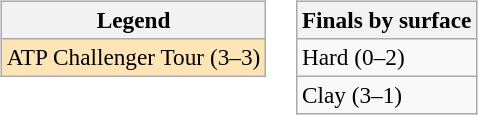<table>
<tr valign=top>
<td><br><table class="wikitable" style=font-size:97%>
<tr>
<th>Legend</th>
</tr>
<tr style="background:moccasin;">
<td>ATP Challenger Tour (3–3)</td>
</tr>
</table>
</td>
<td><br><table class="wikitable" style=font-size:97%>
<tr>
<th>Finals by surface</th>
</tr>
<tr>
<td>Hard (0–2)</td>
</tr>
<tr>
<td>Clay (3–1)</td>
</tr>
</table>
</td>
</tr>
</table>
